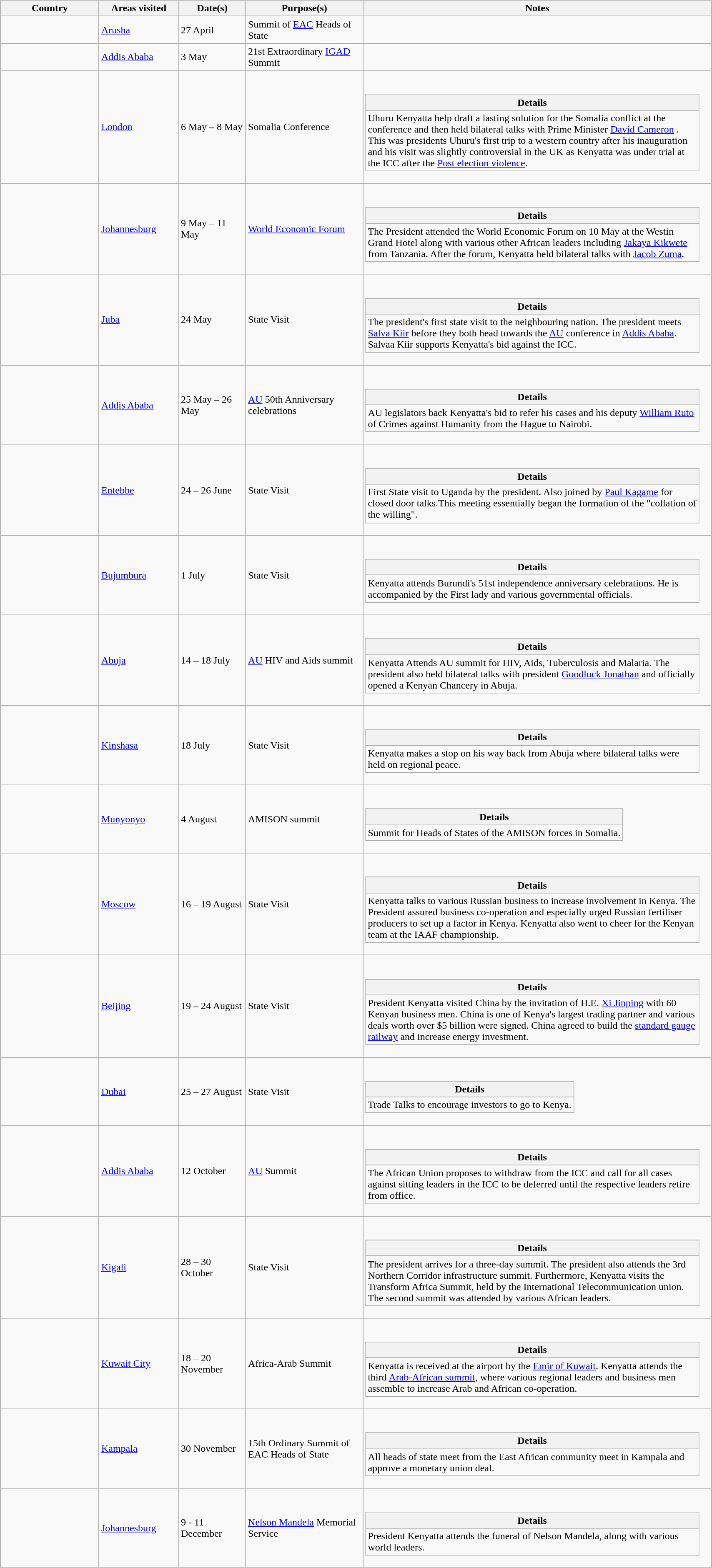<table class="wikitable outercollapse sortable" style="margin: 1em auto 1em auto">
<tr>
<th width=150>Country</th>
<th width=120>Areas visited</th>
<th width=100>Date(s)</th>
<th width=180>Purpose(s)</th>
<th width=550>Notes</th>
</tr>
<tr>
<td></td>
<td><a href='#'>Arusha</a></td>
<td>27 April</td>
<td>Summit of <a href='#'>EAC</a> Heads of State</td>
<td></td>
</tr>
<tr>
<td></td>
<td><a href='#'>Addis Ababa</a></td>
<td>3 May</td>
<td>21st Extraordinary <a href='#'>IGAD</a> Summit</td>
<td></td>
</tr>
<tr>
<td></td>
<td><a href='#'>London</a></td>
<td>6 May – 8 May</td>
<td>Somalia Conference</td>
<td><br><table class="wikitable collapsible innercollapse">
<tr>
<th>Details</th>
</tr>
<tr>
<td>Uhuru Kenyatta help draft a lasting solution for the Somalia conflict at the conference and then held bilateral talks with Prime Minister <a href='#'>David Cameron</a> . This was presidents Uhuru's first trip to a western country after his inauguration and his visit was slightly controversial in the UK as Kenyatta was under trial at the ICC after the <a href='#'>Post election violence</a>.</td>
</tr>
</table>
</td>
</tr>
<tr>
<td></td>
<td><a href='#'>Johannesburg</a></td>
<td>9 May – 11 May</td>
<td><a href='#'>World Economic Forum</a></td>
<td><br><table class="wikitable collapsible innercollapse">
<tr>
<th>Details</th>
</tr>
<tr>
<td>The President attended the World Economic Forum on 10 May at the Westin Grand Hotel along with various other African leaders including <a href='#'>Jakaya Kikwete</a> from Tanzania. After the forum, Kenyatta held bilateral talks with <a href='#'>Jacob Zuma</a>.</td>
</tr>
</table>
</td>
</tr>
<tr>
<td></td>
<td><a href='#'>Juba</a></td>
<td>24 May</td>
<td>State Visit</td>
<td><br><table class="wikitable collapsible innercollapse">
<tr>
<th>Details</th>
</tr>
<tr>
<td>The president's first state visit to the neighbouring nation. The president meets <a href='#'>Salva Kiir</a> before they both head towards the <a href='#'>AU</a> conference in <a href='#'>Addis Ababa</a>. Salvaa Kiir supports Kenyatta's bid against the ICC.</td>
</tr>
</table>
</td>
</tr>
<tr>
<td></td>
<td><a href='#'>Addis Ababa</a></td>
<td>25 May – 26 May</td>
<td><a href='#'>AU</a> 50th Anniversary celebrations</td>
<td><br><table class="wikitable collapsible innercollapse">
<tr>
<th>Details</th>
</tr>
<tr>
<td>AU legislators back Kenyatta's bid to refer his cases and his deputy <a href='#'>William Ruto</a> of Crimes against Humanity from the Hague to Nairobi.</td>
</tr>
</table>
</td>
</tr>
<tr>
<td></td>
<td><a href='#'>Entebbe</a></td>
<td>24 – 26 June</td>
<td>State Visit</td>
<td><br><table class="wikitable collapsible innercollapse">
<tr>
<th>Details</th>
</tr>
<tr>
<td>First State visit to Uganda by the president. Also joined by <a href='#'>Paul Kagame</a> for closed door talks.This meeting essentially began the formation of the "collation of the willing".</td>
</tr>
</table>
</td>
</tr>
<tr>
<td></td>
<td><a href='#'>Bujumbura</a></td>
<td>1 July</td>
<td>State Visit</td>
<td><br><table class="wikitable collapsible innercollapse">
<tr>
<th>Details</th>
</tr>
<tr>
<td>Kenyatta attends Burundi's 51st independence anniversary celebrations. He is accompanied by the First lady and various governmental officials.</td>
</tr>
</table>
</td>
</tr>
<tr>
<td></td>
<td><a href='#'>Abuja</a></td>
<td>14 – 18 July</td>
<td><a href='#'>AU</a> HIV and Aids summit</td>
<td><br><table class="wikitable collapsible innercollapse">
<tr>
<th>Details</th>
</tr>
<tr>
<td>Kenyatta Attends AU summit for HIV, Aids, Tuberculosis and Malaria. The president also held bilateral talks with president <a href='#'>Goodluck Jonathan</a> and officially opened a Kenyan Chancery in Abuja.</td>
</tr>
</table>
</td>
</tr>
<tr>
<td></td>
<td><a href='#'>Kinshasa</a></td>
<td>18 July</td>
<td>State Visit</td>
<td><br><table class="wikitable collapsible innercollapse">
<tr>
<th>Details</th>
</tr>
<tr>
<td>Kenyatta makes a stop on his way back from Abuja where bilateral talks were held on regional peace.</td>
</tr>
</table>
</td>
</tr>
<tr>
<td></td>
<td><a href='#'>Munyonyo</a></td>
<td>4 August</td>
<td>AMISON summit</td>
<td><br><table class="wikitable collapsible innercollapse">
<tr>
<th>Details</th>
</tr>
<tr>
<td>Summit for Heads of States of the AMISON forces in Somalia.</td>
</tr>
</table>
</td>
</tr>
<tr>
<td></td>
<td><a href='#'>Moscow</a></td>
<td>16 – 19 August</td>
<td>State Visit</td>
<td><br><table class="wikitable collapsible innercollapse">
<tr>
<th>Details</th>
</tr>
<tr>
<td>Kenyatta talks to various Russian business to increase involvement in Kenya. The President assured business co-operation and especially urged Russian fertiliser producers to set up a factor in Kenya. Kenyatta also went to cheer for the Kenyan team at the IAAF championship.</td>
</tr>
</table>
</td>
</tr>
<tr>
<td></td>
<td><a href='#'>Beijing</a></td>
<td>19 – 24 August</td>
<td>State Visit</td>
<td><br><table class="wikitable collapsible innercollapse">
<tr>
<th>Details</th>
</tr>
<tr>
<td>President Kenyatta visited China by the invitation of H.E. <a href='#'>Xi Jinping</a> with 60 Kenyan business men. China is one of Kenya's largest trading partner and various deals worth over $5 billion were signed. China agreed to build the <a href='#'>standard gauge railway</a> and increase energy investment.</td>
</tr>
</table>
</td>
</tr>
<tr>
<td></td>
<td><a href='#'>Dubai</a></td>
<td>25 – 27 August</td>
<td>State Visit</td>
<td><br><table class="wikitable collapsible innercollapse">
<tr>
<th>Details</th>
</tr>
<tr>
<td>Trade Talks to encourage investors to go to Kenya.</td>
</tr>
</table>
</td>
</tr>
<tr>
<td></td>
<td><a href='#'>Addis Ababa</a></td>
<td>12 October</td>
<td><a href='#'>AU</a> Summit</td>
<td><br><table class="wikitable collapsible innercollapse">
<tr>
<th>Details</th>
</tr>
<tr>
<td>The African Union proposes to withdraw from the ICC and call for all cases against sitting leaders in the ICC to be deferred until the respective leaders retire from office.</td>
</tr>
</table>
</td>
</tr>
<tr>
<td></td>
<td><a href='#'>Kigali</a></td>
<td>28 – 30 October</td>
<td>State Visit</td>
<td><br><table class="wikitable collapsible innercollapse">
<tr>
<th>Details</th>
</tr>
<tr>
<td>The president arrives for a three-day summit. The president also attends the 3rd Northern Corridor infrastructure summit. Furthermore, Kenyatta visits the Transform Africa Summit, held by the International Telecommunication union. The second summit was attended by various African leaders.</td>
</tr>
</table>
</td>
</tr>
<tr>
<td></td>
<td><a href='#'>Kuwait City</a></td>
<td>18 – 20 November</td>
<td>Africa-Arab Summit</td>
<td><br><table class="wikitable collapsible innercollapse">
<tr>
<th>Details</th>
</tr>
<tr>
<td>Kenyatta is received at the airport by the <a href='#'>Emir of Kuwait</a>. Kenyatta attends the third <a href='#'>Arab-African summit</a>, where various regional leaders and business men assemble to increase Arab and African co-operation.</td>
</tr>
</table>
</td>
</tr>
<tr>
<td></td>
<td><a href='#'>Kampala</a></td>
<td>30 November</td>
<td>15th Ordinary Summit of EAC Heads of State</td>
<td><br><table class="wikitable collapsible innercollapse">
<tr>
<th>Details</th>
</tr>
<tr>
<td>All heads of state meet from the East African community meet in Kampala and approve a monetary union deal.</td>
</tr>
</table>
</td>
</tr>
<tr>
<td></td>
<td><a href='#'>Johannesburg</a></td>
<td>9 - 11 December</td>
<td><a href='#'>Nelson Mandela</a> Memorial Service</td>
<td><br><table class="wikitable collapsible innercollapse">
<tr>
<th>Details</th>
</tr>
<tr>
<td>President Kenyatta attends the funeral of Nelson Mandela, along with various world leaders.</td>
</tr>
</table>
</td>
</tr>
</table>
